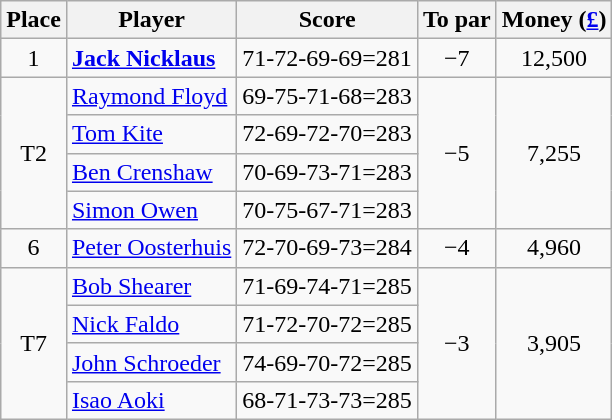<table class="wikitable">
<tr>
<th>Place</th>
<th>Player</th>
<th>Score</th>
<th>To par</th>
<th>Money (<a href='#'>£</a>)</th>
</tr>
<tr>
<td align="center">1</td>
<td> <strong><a href='#'>Jack Nicklaus</a></strong></td>
<td>71-72-69-69=281</td>
<td align="center">−7</td>
<td align=center>12,500</td>
</tr>
<tr>
<td rowspan=4 align="center">T2</td>
<td> <a href='#'>Raymond Floyd</a></td>
<td>69-75-71-68=283</td>
<td rowspan=4 align="center">−5</td>
<td rowspan=4 align=center>7,255</td>
</tr>
<tr>
<td> <a href='#'>Tom Kite</a></td>
<td>72-69-72-70=283</td>
</tr>
<tr>
<td> <a href='#'>Ben Crenshaw</a></td>
<td>70-69-73-71=283</td>
</tr>
<tr>
<td> <a href='#'>Simon Owen</a></td>
<td>70-75-67-71=283</td>
</tr>
<tr>
<td align="center">6</td>
<td> <a href='#'>Peter Oosterhuis</a></td>
<td>72-70-69-73=284</td>
<td align="center">−4</td>
<td align=center>4,960</td>
</tr>
<tr>
<td rowspan=4 align="center">T7</td>
<td> <a href='#'>Bob Shearer</a></td>
<td>71-69-74-71=285</td>
<td rowspan=4 align="center">−3</td>
<td rowspan=4 align=center>3,905</td>
</tr>
<tr>
<td> <a href='#'>Nick Faldo</a></td>
<td>71-72-70-72=285</td>
</tr>
<tr>
<td> <a href='#'>John Schroeder</a></td>
<td>74-69-70-72=285</td>
</tr>
<tr>
<td> <a href='#'>Isao Aoki</a></td>
<td>68-71-73-73=285</td>
</tr>
</table>
